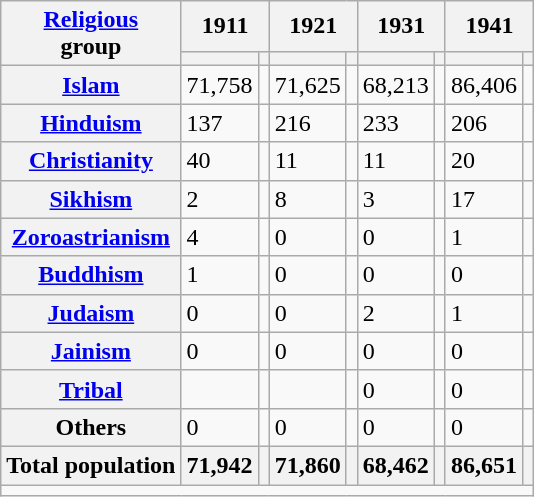<table class="wikitable sortable">
<tr>
<th rowspan="2"><a href='#'>Religious</a><br>group</th>
<th colspan="2">1911</th>
<th colspan="2">1921</th>
<th colspan="2">1931</th>
<th colspan="2">1941</th>
</tr>
<tr>
<th><a href='#'></a></th>
<th></th>
<th></th>
<th></th>
<th></th>
<th></th>
<th></th>
<th></th>
</tr>
<tr>
<th><a href='#'>Islam</a> </th>
<td>71,758</td>
<td></td>
<td>71,625</td>
<td></td>
<td>68,213</td>
<td></td>
<td>86,406</td>
<td></td>
</tr>
<tr>
<th><a href='#'>Hinduism</a> </th>
<td>137</td>
<td></td>
<td>216</td>
<td></td>
<td>233</td>
<td></td>
<td>206</td>
<td></td>
</tr>
<tr>
<th><a href='#'>Christianity</a> </th>
<td>40</td>
<td></td>
<td>11</td>
<td></td>
<td>11</td>
<td></td>
<td>20</td>
<td></td>
</tr>
<tr>
<th><a href='#'>Sikhism</a> </th>
<td>2</td>
<td></td>
<td>8</td>
<td></td>
<td>3</td>
<td></td>
<td>17</td>
<td></td>
</tr>
<tr>
<th><a href='#'>Zoroastrianism</a> </th>
<td>4</td>
<td></td>
<td>0</td>
<td></td>
<td>0</td>
<td></td>
<td>1</td>
<td></td>
</tr>
<tr>
<th><a href='#'>Buddhism</a> </th>
<td>1</td>
<td></td>
<td>0</td>
<td></td>
<td>0</td>
<td></td>
<td>0</td>
<td></td>
</tr>
<tr>
<th><a href='#'>Judaism</a> </th>
<td>0</td>
<td></td>
<td>0</td>
<td></td>
<td>2</td>
<td></td>
<td>1</td>
<td></td>
</tr>
<tr>
<th><a href='#'>Jainism</a> </th>
<td>0</td>
<td></td>
<td>0</td>
<td></td>
<td>0</td>
<td></td>
<td>0</td>
<td></td>
</tr>
<tr>
<th><a href='#'>Tribal</a></th>
<td></td>
<td></td>
<td></td>
<td></td>
<td>0</td>
<td></td>
<td>0</td>
<td></td>
</tr>
<tr>
<th>Others</th>
<td>0</td>
<td></td>
<td>0</td>
<td></td>
<td>0</td>
<td></td>
<td>0</td>
<td></td>
</tr>
<tr>
<th>Total population</th>
<th>71,942</th>
<th></th>
<th>71,860</th>
<th></th>
<th>68,462</th>
<th></th>
<th>86,651</th>
<th></th>
</tr>
<tr class="sortbottom">
<td colspan="11"></td>
</tr>
</table>
